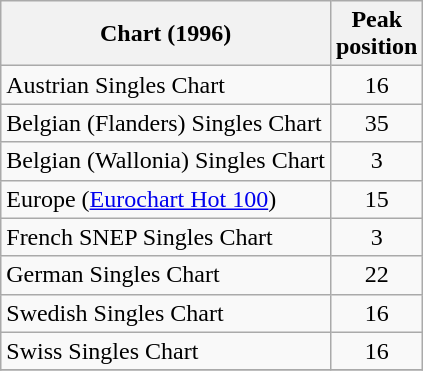<table class="wikitable sortable">
<tr>
<th align="left">Chart (1996)</th>
<th align="center">Peak<br>position</th>
</tr>
<tr>
<td align="left">Austrian Singles Chart</td>
<td align="center">16</td>
</tr>
<tr>
<td align="left">Belgian (Flanders) Singles Chart</td>
<td align="center">35</td>
</tr>
<tr>
<td align="left">Belgian (Wallonia) Singles Chart</td>
<td align="center">3</td>
</tr>
<tr>
<td>Europe (<a href='#'>Eurochart Hot 100</a>)</td>
<td style="text-align:center;">15</td>
</tr>
<tr>
<td align="left">French SNEP Singles Chart</td>
<td align="center">3</td>
</tr>
<tr>
<td align="left">German Singles Chart</td>
<td align="center">22</td>
</tr>
<tr>
<td align="left">Swedish Singles Chart</td>
<td align="center">16</td>
</tr>
<tr>
<td align="left">Swiss Singles Chart</td>
<td align="center">16</td>
</tr>
<tr>
</tr>
</table>
